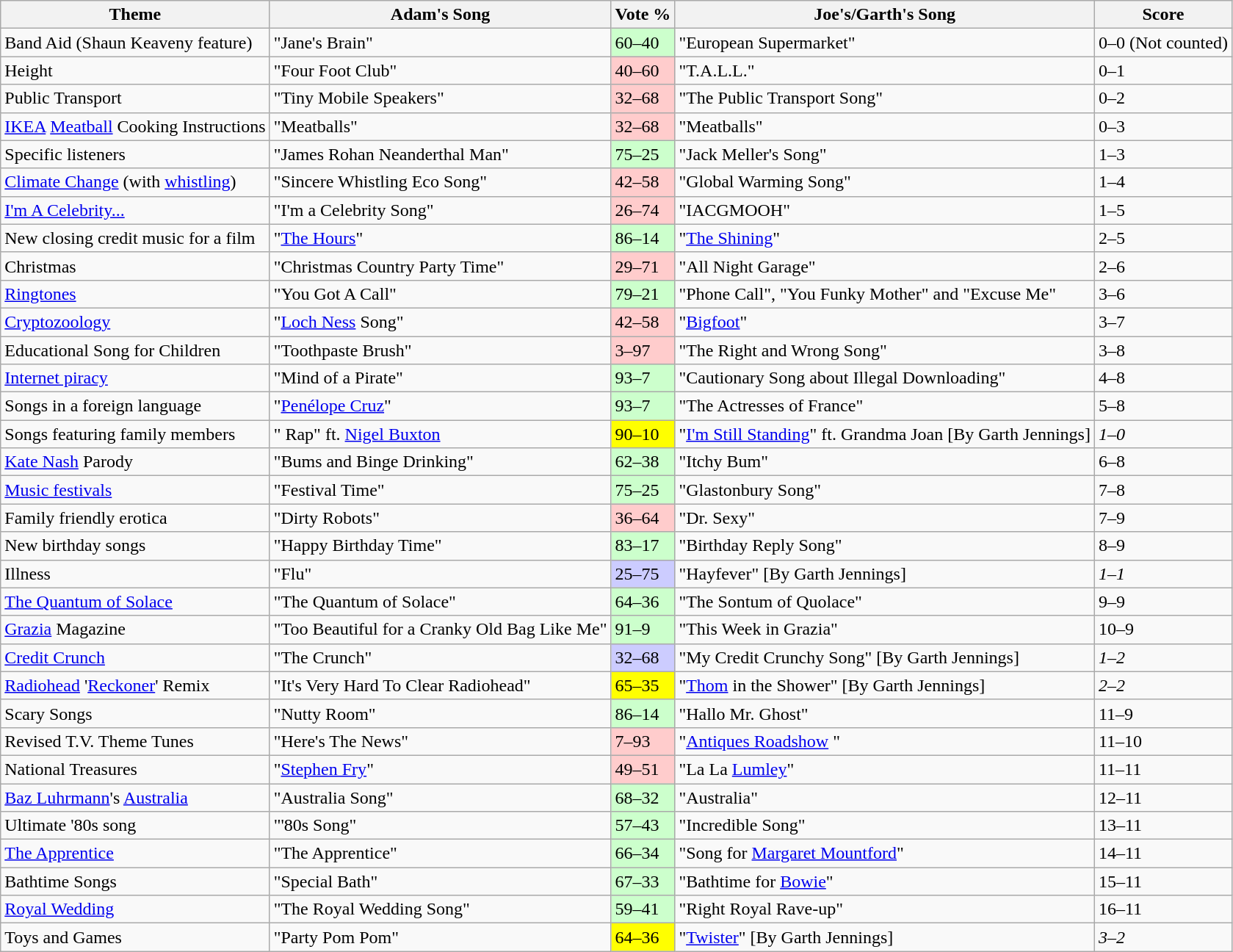<table class="wikitable" border="1">
<tr>
<th>Theme</th>
<th>Adam's Song</th>
<th>Vote %</th>
<th>Joe's/Garth's Song</th>
<th>Score</th>
</tr>
<tr>
<td>Band Aid (Shaun Keaveny feature)</td>
<td>"Jane's Brain"</td>
<td style="background-color: #cfc;">60–40</td>
<td>"European Supermarket"</td>
<td>0–0 (Not counted)</td>
</tr>
<tr>
<td>Height</td>
<td>"Four Foot Club"</td>
<td style="background-color: #fcc;">40–60</td>
<td>"T.A.L.L."</td>
<td>0–1</td>
</tr>
<tr>
<td>Public Transport</td>
<td>"Tiny Mobile Speakers"</td>
<td style="background-color: #fcc;">32–68</td>
<td>"The Public Transport Song"</td>
<td>0–2</td>
</tr>
<tr>
<td><a href='#'>IKEA</a> <a href='#'>Meatball</a> Cooking Instructions</td>
<td>"Meatballs"</td>
<td style="background-color: #fcc;">32–68</td>
<td>"Meatballs"</td>
<td>0–3</td>
</tr>
<tr>
<td>Specific listeners</td>
<td>"James Rohan Neanderthal Man"</td>
<td style="background-color: #cfc;">75–25</td>
<td>"Jack Meller's Song"</td>
<td>1–3</td>
</tr>
<tr>
<td><a href='#'>Climate Change</a> (with <a href='#'>whistling</a>)</td>
<td>"Sincere Whistling Eco Song"</td>
<td style="background-color: #fcc;">42–58</td>
<td>"Global Warming Song"</td>
<td>1–4</td>
</tr>
<tr>
<td><a href='#'>I'm A Celebrity...</a></td>
<td>"I'm a Celebrity Song"</td>
<td style="background-color: #fcc;">26–74</td>
<td>"IACGMOOH"</td>
<td>1–5</td>
</tr>
<tr>
<td>New closing credit music for a film</td>
<td>"<a href='#'>The Hours</a>"</td>
<td style="background-color: #cfc;">86–14</td>
<td>"<a href='#'>The Shining</a>"</td>
<td>2–5</td>
</tr>
<tr>
<td>Christmas</td>
<td>"Christmas Country Party Time"</td>
<td style="background-color: #fcc;">29–71</td>
<td>"All Night Garage"</td>
<td>2–6</td>
</tr>
<tr>
<td><a href='#'>Ringtones</a></td>
<td>"You Got A Call"</td>
<td style="background-color: #cfc;">79–21</td>
<td>"Phone Call", "You Funky Mother" and "Excuse Me"</td>
<td>3–6</td>
</tr>
<tr>
<td><a href='#'>Cryptozoology</a></td>
<td>"<a href='#'>Loch Ness</a> Song"</td>
<td style="background-color: #fcc;">42–58</td>
<td>"<a href='#'>Bigfoot</a>"</td>
<td>3–7</td>
</tr>
<tr>
<td>Educational Song for Children</td>
<td>"Toothpaste Brush"</td>
<td style="background-color: #fcc;">3–97</td>
<td>"The Right and Wrong Song"</td>
<td>3–8</td>
</tr>
<tr>
<td><a href='#'>Internet piracy</a></td>
<td>"Mind of a Pirate"</td>
<td style="background-color: #cfc;">93–7</td>
<td>"Cautionary Song about Illegal Downloading"</td>
<td>4–8</td>
</tr>
<tr>
<td>Songs in a foreign language</td>
<td>"<a href='#'>Penélope Cruz</a>"</td>
<td style="background-color: #cfc;">93–7</td>
<td>"The Actresses of France"</td>
<td>5–8</td>
</tr>
<tr>
<td>Songs featuring family members</td>
<td>" Rap" ft. <a href='#'>Nigel Buxton</a></td>
<td style="background: yellow;">90–10</td>
<td>"<a href='#'>I'm Still Standing</a>" ft. Grandma Joan [By Garth Jennings]</td>
<td><em>1–0</em></td>
</tr>
<tr>
<td><a href='#'>Kate Nash</a> Parody</td>
<td>"Bums and Binge Drinking"</td>
<td style="background-color: #cfc;">62–38</td>
<td>"Itchy Bum"</td>
<td>6–8</td>
</tr>
<tr>
<td><a href='#'>Music festivals</a></td>
<td>"Festival Time"</td>
<td style="background-color: #cfc;">75–25</td>
<td>"Glastonbury Song"</td>
<td>7–8</td>
</tr>
<tr>
<td>Family friendly erotica</td>
<td>"Dirty Robots"</td>
<td style="background-color: #fcc;">36–64</td>
<td>"Dr. Sexy"</td>
<td>7–9</td>
</tr>
<tr>
<td>New birthday songs</td>
<td>"Happy Birthday Time"</td>
<td style="background-color: #cfc;">83–17</td>
<td>"Birthday Reply Song"</td>
<td>8–9</td>
</tr>
<tr>
<td>Illness</td>
<td>"Flu"</td>
<td style="background-color: #ccf;">25–75</td>
<td>"Hayfever" [By Garth Jennings]</td>
<td><em>1–1</em></td>
</tr>
<tr>
<td><a href='#'>The Quantum of Solace</a></td>
<td>"The Quantum of Solace"</td>
<td style="background-color: #cfc;">64–36</td>
<td>"The Sontum of Quolace"</td>
<td>9–9</td>
</tr>
<tr>
<td><a href='#'>Grazia</a> Magazine</td>
<td>"Too Beautiful for a Cranky Old Bag Like Me"</td>
<td style="background-color: #cfc;">91–9</td>
<td>"This Week in Grazia"</td>
<td>10–9</td>
</tr>
<tr>
<td><a href='#'>Credit Crunch</a></td>
<td>"The Crunch"</td>
<td style="background-color: #ccf;">32–68</td>
<td>"My Credit Crunchy Song" [By Garth Jennings]</td>
<td><em>1–2</em></td>
</tr>
<tr>
<td><a href='#'>Radiohead</a> '<a href='#'>Reckoner</a>' Remix</td>
<td>"It's Very Hard To Clear Radiohead"</td>
<td style="background: yellow;">65–35</td>
<td>"<a href='#'>Thom</a> in the Shower" [By Garth Jennings]</td>
<td><em>2–2</em></td>
</tr>
<tr>
<td>Scary Songs</td>
<td>"Nutty Room"</td>
<td style="background-color: #cfc;">86–14</td>
<td>"Hallo Mr. Ghost"</td>
<td>11–9</td>
</tr>
<tr>
<td>Revised T.V. Theme Tunes</td>
<td>"Here's The News"</td>
<td style="background-color: #fcc;">7–93</td>
<td>"<a href='#'>Antiques Roadshow</a> "</td>
<td>11–10</td>
</tr>
<tr>
<td>National Treasures</td>
<td>"<a href='#'>Stephen Fry</a>"</td>
<td style="background-color: #fcc;">49–51</td>
<td>"La La <a href='#'>Lumley</a>"</td>
<td>11–11</td>
</tr>
<tr>
<td><a href='#'>Baz Luhrmann</a>'s <a href='#'>Australia</a></td>
<td>"Australia Song"</td>
<td style="background-color: #cfc;">68–32</td>
<td>"Australia"</td>
<td>12–11</td>
</tr>
<tr>
<td>Ultimate '80s song</td>
<td>"'80s Song"</td>
<td style="background-color: #cfc;">57–43</td>
<td>"Incredible Song"</td>
<td>13–11</td>
</tr>
<tr>
<td><a href='#'>The Apprentice</a></td>
<td>"The Apprentice"</td>
<td style="background-color: #cfc;">66–34</td>
<td>"Song for <a href='#'>Margaret Mountford</a>"</td>
<td>14–11</td>
</tr>
<tr>
<td>Bathtime Songs</td>
<td>"Special Bath"</td>
<td style="background-color: #cfc;">67–33</td>
<td>"Bathtime for <a href='#'>Bowie</a>"</td>
<td>15–11</td>
</tr>
<tr>
<td><a href='#'>Royal Wedding</a></td>
<td>"The Royal Wedding Song"</td>
<td style="background-color: #cfc;">59–41</td>
<td>"Right Royal Rave-up"</td>
<td>16–11</td>
</tr>
<tr>
<td>Toys and Games</td>
<td>"Party Pom Pom"</td>
<td style="background: yellow;">64–36</td>
<td>"<a href='#'>Twister</a>" [By Garth Jennings]</td>
<td><em>3–2</em></td>
</tr>
</table>
